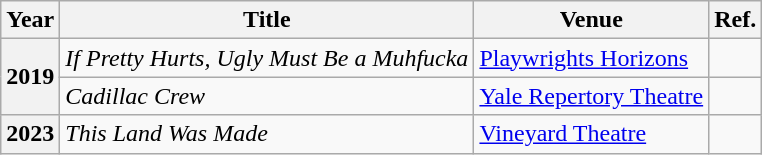<table class="wikitable sortable plainrowheaders">
<tr>
<th scope="col">Year</th>
<th scope="col">Title</th>
<th scope="col">Venue</th>
<th class="unsortable">Ref.</th>
</tr>
<tr>
<th scope="row" rowspan="2">2019</th>
<td><em>If Pretty Hurts, Ugly Must Be a Muhfucka</em></td>
<td><a href='#'>Playwrights Horizons</a></td>
<td align="center"></td>
</tr>
<tr>
<td><em>Cadillac Crew</em></td>
<td><a href='#'>Yale Repertory Theatre</a></td>
<td align="center"></td>
</tr>
<tr>
<th scope="row">2023</th>
<td><em>This Land Was Made</em></td>
<td><a href='#'>Vineyard Theatre</a></td>
<td align="center"></td>
</tr>
</table>
